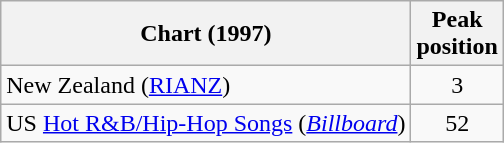<table class="wikitable sortable">
<tr>
<th>Chart (1997)</th>
<th>Peak<br>position</th>
</tr>
<tr>
<td>New Zealand (<a href='#'>RIANZ</a>)</td>
<td align="center">3</td>
</tr>
<tr>
<td>US <a href='#'>Hot R&B/Hip-Hop Songs</a> (<em><a href='#'>Billboard</a></em>)</td>
<td align="center">52</td>
</tr>
</table>
